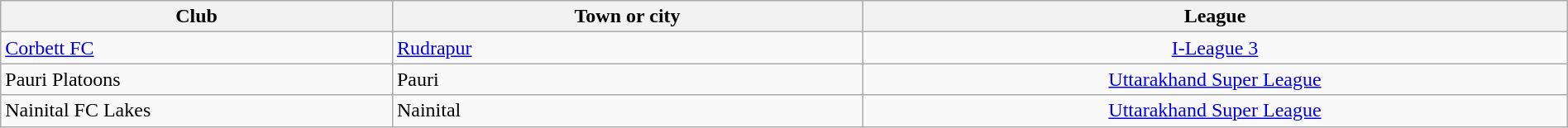<table class="wikitable sortable" width="100%">
<tr>
<th !width="25%">Club</th>
<th width="30%">Town or city</th>
<th width="45%">League</th>
</tr>
<tr>
<td><a href='#'>Corbett FC</a></td>
<td><a href='#'>Rudrapur</a></td>
<td align="center"><a href='#'>I-League 3</a></td>
</tr>
<tr>
<td>Pauri Platoons</td>
<td>Pauri</td>
<td align="center"><a href='#'>Uttarakhand Super League</a></td>
</tr>
<tr>
<td>Nainital FC Lakes</td>
<td>Nainital</td>
<td align="center"><a href='#'>Uttarakhand Super League</a></td>
</tr>
</table>
